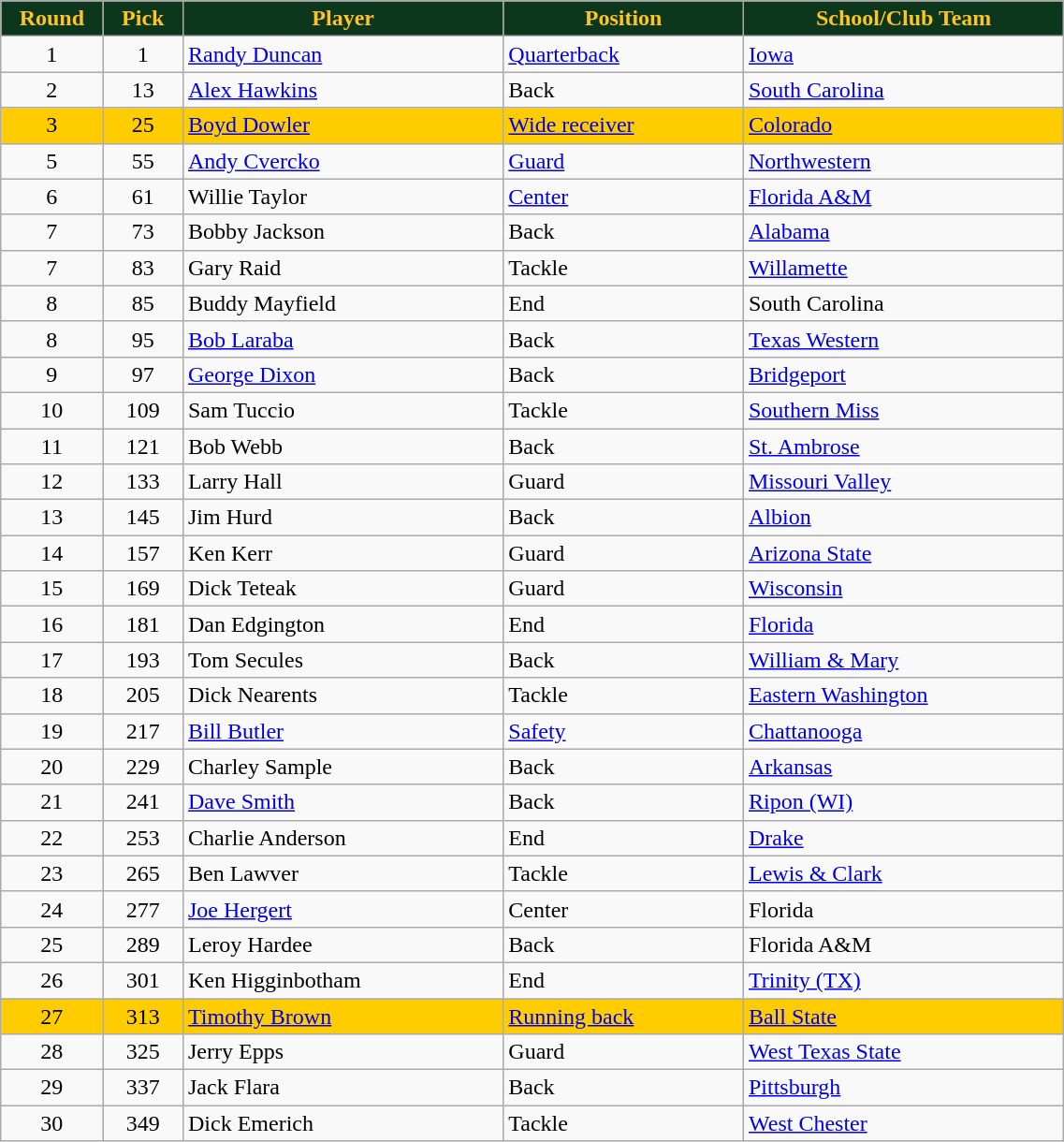<table class="wikitable sortable sortable" width="60%">
<tr>
<th style="background:#0C371D;color:#ffc322;" width="5%">Round</th>
<th style="background:#0C371D;color:#ffc322;" width="5%">Pick</th>
<th style="background:#0C371D;color:#ffc322;" width="20%">Player</th>
<th style="background:#0C371D;color:#ffc322;" width="15%">Position</th>
<th style="background:#0C371D;color:#ffc322;" width="20%">School/Club Team</th>
</tr>
<tr>
<td align=center>1</td>
<td align=center>1</td>
<td><a href='#'>Randy Duncan</a></td>
<td><a href='#'>Quarterback</a></td>
<td><a href='#'>Iowa</a></td>
</tr>
<tr>
<td align=center>2</td>
<td align=center>13</td>
<td><a href='#'>Alex Hawkins</a></td>
<td>Back</td>
<td><a href='#'>South Carolina</a></td>
</tr>
<tr bgcolor="#FFCC00">
<td align=center>3</td>
<td align=center>25</td>
<td><a href='#'>Boyd Dowler</a></td>
<td><a href='#'>Wide receiver</a></td>
<td><a href='#'>Colorado</a></td>
</tr>
<tr>
<td align=center>5</td>
<td align=center>55</td>
<td><a href='#'>Andy Cvercko</a></td>
<td><a href='#'>Guard</a></td>
<td><a href='#'>Northwestern</a></td>
</tr>
<tr>
<td align=center>6</td>
<td align=center>61</td>
<td>Willie Taylor</td>
<td><a href='#'>Center</a></td>
<td><a href='#'>Florida A&M</a></td>
</tr>
<tr>
<td align=center>7</td>
<td align=center>73</td>
<td>Bobby Jackson</td>
<td>Back</td>
<td><a href='#'>Alabama</a></td>
</tr>
<tr>
<td align=center>7</td>
<td align=center>83</td>
<td>Gary Raid</td>
<td>Tackle</td>
<td><a href='#'>Willamette</a></td>
</tr>
<tr>
<td align=center>8</td>
<td align=center>85</td>
<td>Buddy Mayfield</td>
<td>End</td>
<td>South Carolina</td>
</tr>
<tr>
<td align=center>8</td>
<td align=center>95</td>
<td><a href='#'>Bob Laraba</a></td>
<td>Back</td>
<td><a href='#'>Texas Western</a></td>
</tr>
<tr>
<td align=center>9</td>
<td align=center>97</td>
<td><a href='#'>George Dixon</a></td>
<td>Back</td>
<td><a href='#'>Bridgeport</a></td>
</tr>
<tr>
<td align=center>10</td>
<td align=center>109</td>
<td>Sam Tuccio</td>
<td>Tackle</td>
<td><a href='#'>Southern Miss</a></td>
</tr>
<tr>
<td align=center>11</td>
<td align=center>121</td>
<td>Bob Webb</td>
<td>Back</td>
<td><a href='#'>St. Ambrose</a></td>
</tr>
<tr>
<td align=center>12</td>
<td align=center>133</td>
<td>Larry Hall</td>
<td>Guard</td>
<td><a href='#'>Missouri Valley</a></td>
</tr>
<tr>
<td align=center>13</td>
<td align=center>145</td>
<td>Jim Hurd</td>
<td>Back</td>
<td><a href='#'>Albion</a></td>
</tr>
<tr>
<td align=center>14</td>
<td align=center>157</td>
<td>Ken Kerr</td>
<td>Guard</td>
<td><a href='#'>Arizona State</a></td>
</tr>
<tr>
<td align=center>15</td>
<td align=center>169</td>
<td>Dick Teteak</td>
<td>Guard</td>
<td><a href='#'>Wisconsin</a></td>
</tr>
<tr>
<td align=center>16</td>
<td align=center>181</td>
<td>Dan Edgington</td>
<td>End</td>
<td><a href='#'>Florida</a></td>
</tr>
<tr>
<td align=center>17</td>
<td align=center>193</td>
<td>Tom Secules</td>
<td>Back</td>
<td><a href='#'>William & Mary</a></td>
</tr>
<tr>
<td align=center>18</td>
<td align=center>205</td>
<td>Dick Nearents</td>
<td>Tackle</td>
<td><a href='#'>Eastern Washington</a></td>
</tr>
<tr>
<td align=center>19</td>
<td align=center>217</td>
<td><a href='#'>Bill Butler</a></td>
<td><a href='#'>Safety</a></td>
<td><a href='#'>Chattanooga</a></td>
</tr>
<tr>
<td align=center>20</td>
<td align=center>229</td>
<td>Charley Sample</td>
<td>Back</td>
<td><a href='#'>Arkansas</a></td>
</tr>
<tr>
<td align=center>21</td>
<td align=center>241</td>
<td><a href='#'>Dave Smith</a></td>
<td>Back</td>
<td><a href='#'>Ripon (WI)</a></td>
</tr>
<tr>
<td align=center>22</td>
<td align=center>253</td>
<td>Charlie Anderson</td>
<td>End</td>
<td><a href='#'>Drake</a></td>
</tr>
<tr>
<td align=center>23</td>
<td align=center>265</td>
<td>Ben Lawver</td>
<td>Tackle</td>
<td><a href='#'>Lewis & Clark</a></td>
</tr>
<tr>
<td align=center>24</td>
<td align=center>277</td>
<td><a href='#'>Joe Hergert</a></td>
<td>Center</td>
<td>Florida</td>
</tr>
<tr>
<td align=center>25</td>
<td align=center>289</td>
<td>Leroy Hardee</td>
<td>Back</td>
<td>Florida A&M</td>
</tr>
<tr>
<td align=center>26</td>
<td align=center>301</td>
<td>Ken Higginbotham</td>
<td>End</td>
<td><a href='#'>Trinity (TX)</a></td>
</tr>
<tr bgcolor="#FFCC00">
<td align=center>27</td>
<td align=center>313</td>
<td><a href='#'>Timothy Brown</a></td>
<td><a href='#'>Running back</a></td>
<td><a href='#'>Ball State</a></td>
</tr>
<tr>
<td align=center>28</td>
<td align=center>325</td>
<td>Jerry Epps</td>
<td>Guard</td>
<td><a href='#'>West Texas State</a></td>
</tr>
<tr>
<td align=center>29</td>
<td align=center>337</td>
<td>Jack Flara</td>
<td>Back</td>
<td><a href='#'>Pittsburgh</a></td>
</tr>
<tr>
<td align=center>30</td>
<td align=center>349</td>
<td>Dick Emerich</td>
<td>Tackle</td>
<td><a href='#'>West Chester</a></td>
</tr>
</table>
